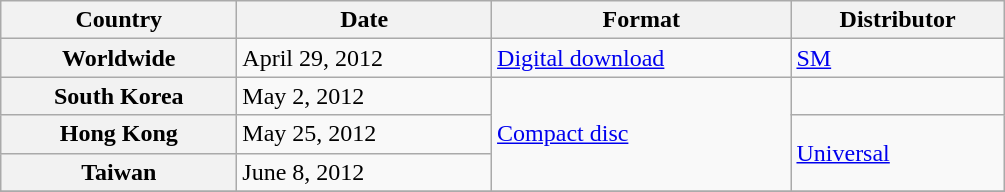<table class="wikitable plainrowheaders" style="width:670px;">
<tr>
<th>Country</th>
<th>Date</th>
<th>Format</th>
<th>Distributor</th>
</tr>
<tr>
<th scope="row">Worldwide</th>
<td>April 29, 2012</td>
<td><a href='#'>Digital download</a></td>
<td><a href='#'>SM</a></td>
</tr>
<tr>
<th scope="row">South Korea</th>
<td>May 2, 2012</td>
<td rowspan="3"><a href='#'>Compact disc</a></td>
<td></td>
</tr>
<tr>
<th scope="row">Hong Kong</th>
<td>May 25, 2012</td>
<td rowspan="2"><a href='#'>Universal</a></td>
</tr>
<tr>
<th scope="row">Taiwan</th>
<td>June 8, 2012</td>
</tr>
<tr>
</tr>
</table>
